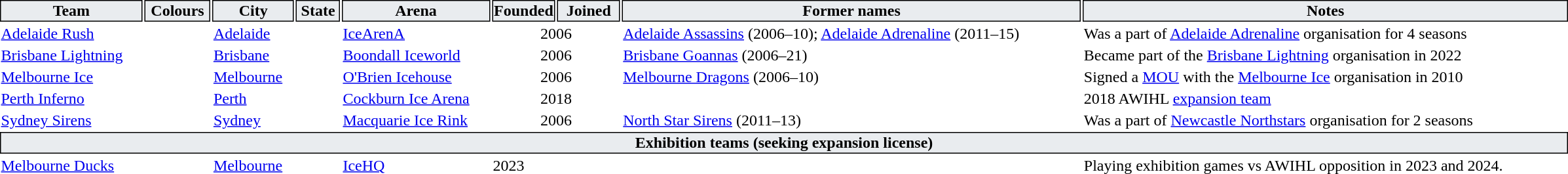<table class="toccolours" style="width:100em">
<tr>
</tr>
<tr>
<th style="background:#e9ecef;color:black;border:#000000 1px solid">Team</th>
<th style="background:#e9ecef;color:black;border:#000000 1px solid">Colours</th>
<th style="background:#e9ecef;color:black;border:#000000 1px solid">City</th>
<th style="background:#e9ecef;color:black;border:#000000 1px solid">State</th>
<th style="background:#e9ecef;color:black;border:#000000 1px solid">Arena</th>
<th style="background:#e9ecef;color:black;border:#000000 1px solid; width: 60px">Founded</th>
<th style="background:#e9ecef;color:black;border:#000000 1px solid; width: 60px">Joined</th>
<th style="background:#e9ecef;color:black;border:#000000 1px solid">Former names</th>
<th style="background:#e9ecef;color:black;border:#000000 1px solid">Notes</th>
</tr>
<tr>
<td><a href='#'>Adelaide Rush</a></td>
<td align=center> </td>
<td><a href='#'>Adelaide</a></td>
<td align=center></td>
<td><a href='#'>IceArenA</a></td>
<td colspan=2 style="text-align:center;">2006</td>
<td><a href='#'>Adelaide Assassins</a> (2006–10); <a href='#'>Adelaide Adrenaline</a> (2011–15)</td>
<td>Was a part of <a href='#'>Adelaide Adrenaline</a> organisation for 4 seasons</td>
</tr>
<tr>
<td><a href='#'>Brisbane Lightning</a></td>
<td align=center> </td>
<td><a href='#'>Brisbane</a></td>
<td align=center></td>
<td><a href='#'>Boondall Iceworld</a></td>
<td colspan=2 style="text-align:center;">2006</td>
<td><a href='#'>Brisbane Goannas</a> (2006–21)</td>
<td>Became part of the <a href='#'>Brisbane Lightning</a> organisation in 2022</td>
</tr>
<tr>
<td><a href='#'>Melbourne Ice</a></td>
<td align=center> </td>
<td><a href='#'>Melbourne</a></td>
<td align=center></td>
<td><a href='#'>O'Brien Icehouse</a></td>
<td colspan=2 style="text-align:center;">2006</td>
<td><a href='#'>Melbourne Dragons</a> (2006–10)</td>
<td>Signed a <a href='#'>MOU</a> with the <a href='#'>Melbourne Ice</a> organisation in 2010</td>
</tr>
<tr>
<td><a href='#'>Perth Inferno</a></td>
<td align=center> </td>
<td><a href='#'>Perth</a></td>
<td align=center></td>
<td><a href='#'>Cockburn Ice Arena</a></td>
<td colspan=2 style="text-align:center;">2018</td>
<td></td>
<td>2018 AWIHL <a href='#'>expansion team</a></td>
</tr>
<tr>
<td><a href='#'>Sydney Sirens</a></td>
<td align=center> </td>
<td><a href='#'>Sydney</a></td>
<td align=center></td>
<td><a href='#'>Macquarie Ice Rink</a></td>
<td colspan=2 style="text-align:center;">2006</td>
<td><a href='#'>North Star Sirens</a> (2011–13)</td>
<td>Was a part of <a href='#'>Newcastle Northstars</a> organisation for 2 seasons</td>
</tr>
<tr>
<th style="background:#e9ecef;color:black;border:black 1px solid;align:center"colspan="9">Exhibition teams (seeking expansion license)</th>
</tr>
<tr>
<td><a href='#'>Melbourne Ducks</a></td>
<td align=center> </td>
<td><a href='#'>Melbourne</a></td>
<td align=center></td>
<td><a href='#'>IceHQ</a></td>
<td>2023</td>
<td></td>
<td></td>
<td>Playing exhibition games vs AWIHL opposition in 2023 and 2024.</td>
</tr>
<tr>
</tr>
</table>
